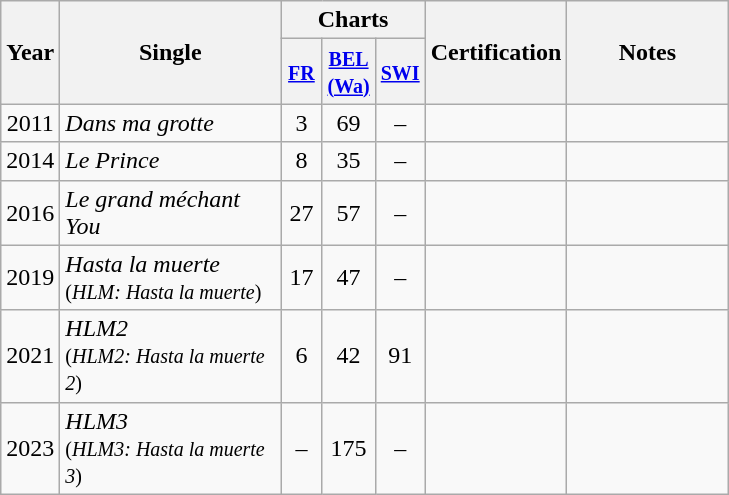<table class="wikitable">
<tr>
<th rowspan="2" style="text-align:center; width:10px;">Year</th>
<th rowspan="2" style="text-align:center; width:140px;">Single</th>
<th style="text-align:center;" colspan="3">Charts</th>
<th rowspan="2" style="text-align:center; width:40px;">Certification</th>
<th rowspan="2" style="text-align:center; width:100px;">Notes</th>
</tr>
<tr>
<th width="20"><small><a href='#'>FR</a><br></small></th>
<th width="20"><small><a href='#'>BEL <br>(Wa)</a><br></small></th>
<th width="20"><small><a href='#'>SWI</a><br></small></th>
</tr>
<tr>
<td style="text-align:center;">2011</td>
<td><em>Dans ma grotte</em></td>
<td style="text-align:center;">3</td>
<td style="text-align:center;">69</td>
<td style="text-align:center;">–</td>
<td style="text-align:center;"></td>
<td></td>
</tr>
<tr>
<td style="text-align:center;">2014</td>
<td><em>Le Prince</em></td>
<td style="text-align:center;">8</td>
<td style="text-align:center;">35</td>
<td style="text-align:center;">–</td>
<td style="text-align:center;"></td>
<td></td>
</tr>
<tr>
<td style="text-align:center;">2016</td>
<td><em>Le grand méchant You</em></td>
<td style="text-align:center;">27</td>
<td style="text-align:center;">57</td>
<td style="text-align:center;">–</td>
<td style="text-align:center;"></td>
<td></td>
</tr>
<tr>
<td style="text-align:center;">2019</td>
<td><em>Hasta la muerte</em><br><small>(<em>HLM: Hasta la muerte</em>)</small></td>
<td style="text-align:center;">17<br></td>
<td style="text-align:center;">47</td>
<td style="text-align:center;">–</td>
<td style="text-align:center;"></td>
<td></td>
</tr>
<tr>
<td style="text-align:center;">2021</td>
<td><em>HLM2</em><br><small>(<em>HLM2: Hasta la muerte 2</em>)</small></td>
<td style="text-align:center;">6</td>
<td style="text-align:center;">42</td>
<td style="text-align:center;">91</td>
<td style="text-align:center;"></td>
<td></td>
</tr>
<tr>
<td style="text-align:center;">2023</td>
<td><em>HLM3</em><br><small>(<em>HLM3: Hasta la muerte 3</em>)</small></td>
<td style="text-align:center;">–</td>
<td style="text-align:center;">175</td>
<td style="text-align:center;">–</td>
<td style="text-align:center;"></td>
<td></td>
</tr>
</table>
